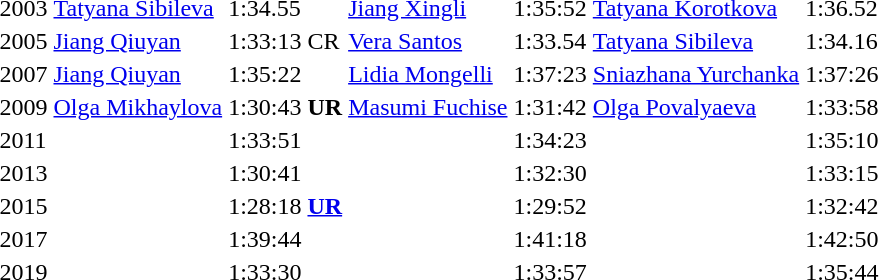<table>
<tr>
<td>2003</td>
<td><a href='#'>Tatyana Sibileva</a><br> </td>
<td>1:34.55</td>
<td><a href='#'>Jiang Xingli</a><br> </td>
<td>1:35:52</td>
<td><a href='#'>Tatyana Korotkova</a><br> </td>
<td>1:36.52</td>
</tr>
<tr>
<td>2005</td>
<td><a href='#'>Jiang Qiuyan</a><br> </td>
<td>1:33:13 CR</td>
<td><a href='#'>Vera Santos</a><br> </td>
<td>1:33.54</td>
<td><a href='#'>Tatyana Sibileva</a><br> </td>
<td>1:34.16</td>
</tr>
<tr>
<td>2007</td>
<td><a href='#'>Jiang Qiuyan</a><br> </td>
<td>1:35:22</td>
<td><a href='#'>Lidia Mongelli</a><br> </td>
<td>1:37:23</td>
<td><a href='#'>Sniazhana Yurchanka</a><br> </td>
<td>1:37:26</td>
</tr>
<tr>
<td>2009</td>
<td><a href='#'>Olga Mikhaylova</a><br> </td>
<td>1:30:43 <strong>UR</strong></td>
<td><a href='#'>Masumi Fuchise</a><br> </td>
<td>1:31:42</td>
<td><a href='#'>Olga Povalyaeva</a><br> </td>
<td>1:33:58</td>
</tr>
<tr>
<td>2011</td>
<td></td>
<td>1:33:51</td>
<td></td>
<td>1:34:23</td>
<td></td>
<td>1:35:10</td>
</tr>
<tr>
<td>2013</td>
<td></td>
<td>1:30:41</td>
<td></td>
<td>1:32:30</td>
<td></td>
<td>1:33:15</td>
</tr>
<tr>
<td>2015</td>
<td></td>
<td>1:28:18 <strong><a href='#'>UR</a></strong></td>
<td></td>
<td>1:29:52</td>
<td></td>
<td>1:32:42</td>
</tr>
<tr>
<td>2017</td>
<td></td>
<td>1:39:44</td>
<td></td>
<td>1:41:18</td>
<td></td>
<td>1:42:50</td>
</tr>
<tr>
<td>2019</td>
<td></td>
<td>1:33:30</td>
<td></td>
<td>1:33:57</td>
<td></td>
<td>1:35:44</td>
</tr>
</table>
